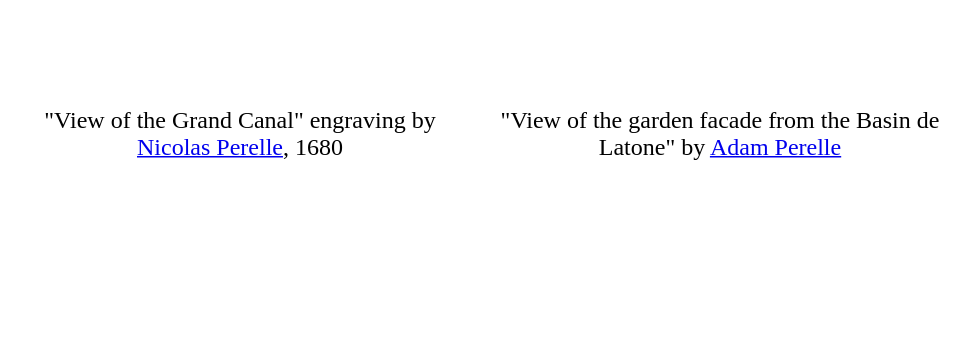<table border="0"  style="background:white; color:black; height:230px; margin:auto; vertical-align:bottom;" cellpadding="10px" cellspacing="0px">
<tr style="text-align:center;">
<td></td>
<td></td>
</tr>
<tr style="text-align:center; vertical-align:top;">
<td style="width:300px;">"View of the Grand Canal" engraving by <a href='#'>Nicolas Perelle</a>, 1680</td>
<td style="width:300px;">"View of the garden facade from the Basin de Latone" by <a href='#'>Adam Perelle</a></td>
</tr>
</table>
